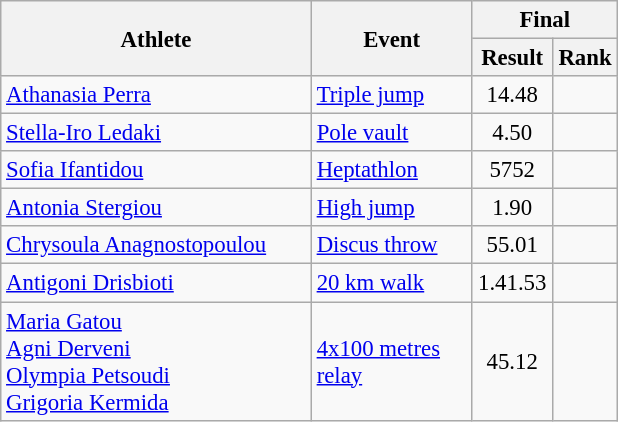<table class=wikitable style="font-size:95%">
<tr>
<th rowspan="2" width=200>Athlete</th>
<th rowspan="2" width=100>Event</th>
<th colspan="2" width=90>Final</th>
</tr>
<tr>
<th>Result</th>
<th>Rank</th>
</tr>
<tr>
<td><a href='#'>Athanasia Perra</a></td>
<td><a href='#'>Triple jump</a></td>
<td align=center>14.48</td>
<td align=center></td>
</tr>
<tr>
<td><a href='#'>Stella-Iro Ledaki</a></td>
<td><a href='#'>Pole vault</a></td>
<td align=center>4.50</td>
<td align=center></td>
</tr>
<tr>
<td><a href='#'>Sofia Ifantidou</a></td>
<td><a href='#'>Heptathlon</a></td>
<td align=center>5752</td>
<td align=center></td>
</tr>
<tr>
<td><a href='#'>Antonia Stergiou</a></td>
<td><a href='#'>High jump</a></td>
<td align=center>1.90</td>
<td align=center></td>
</tr>
<tr>
<td><a href='#'>Chrysoula Anagnostopoulou</a></td>
<td><a href='#'>Discus throw</a></td>
<td align=center>55.01</td>
<td align=center></td>
</tr>
<tr>
<td><a href='#'>Antigoni Drisbioti</a></td>
<td><a href='#'>20 km walk</a></td>
<td align=center>1.41.53</td>
<td align=center></td>
</tr>
<tr>
<td><a href='#'>Maria Gatou</a><br><a href='#'>Agni Derveni</a><br><a href='#'>Olympia Petsoudi</a><br><a href='#'>Grigoria Kermida</a></td>
<td><a href='#'>4x100 metres relay</a></td>
<td align=center>45.12</td>
<td align=center></td>
</tr>
</table>
